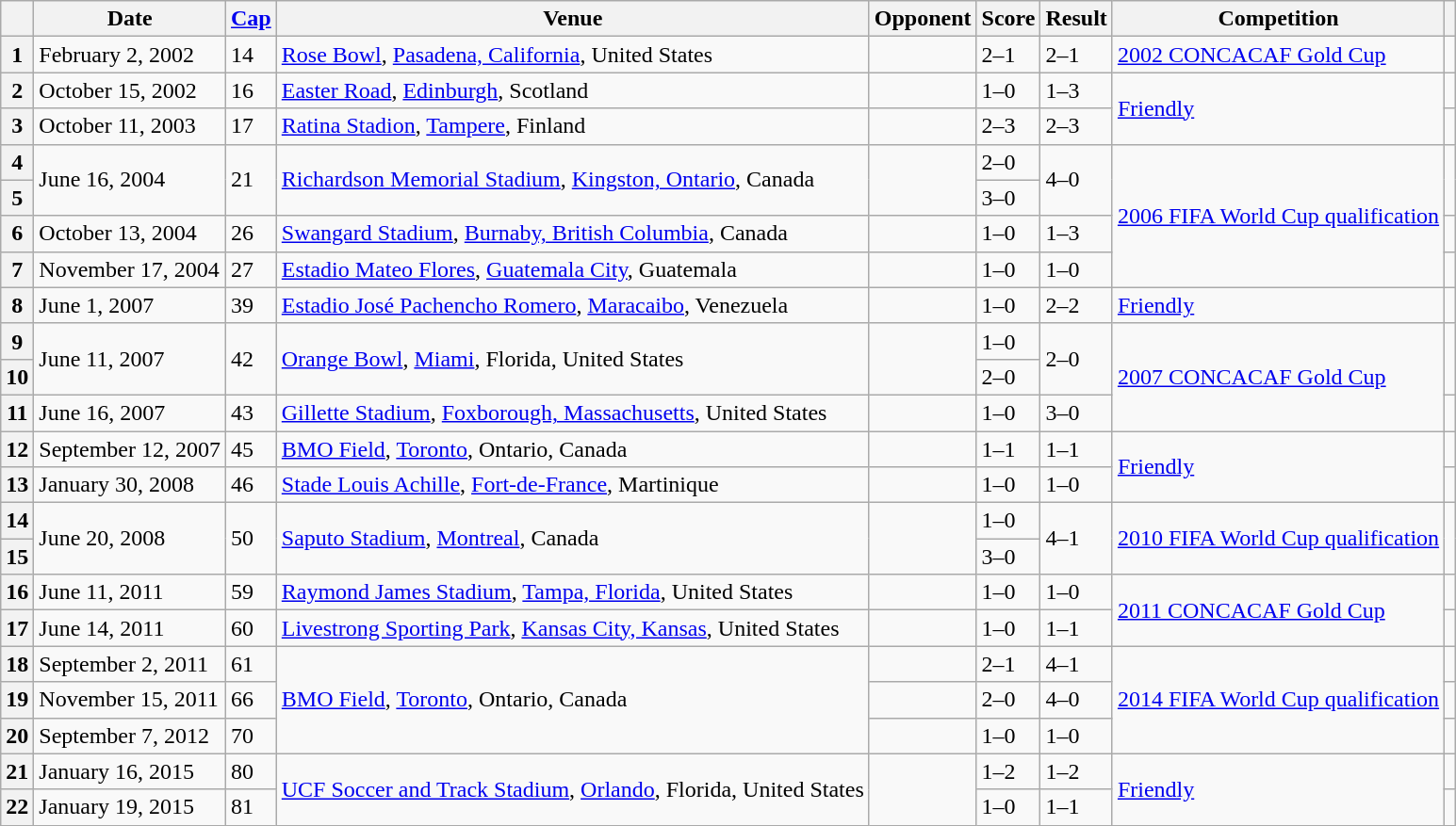<table class="wikitable plainrowheaders sortable">
<tr>
<th scope="col"></th>
<th scope="col" data-sort-type="date">Date</th>
<th scope="col"><a href='#'>Cap</a></th>
<th scope="col">Venue</th>
<th scope="col">Opponent</th>
<th scope="col" class="unsortable">Score</th>
<th scope="col" class="unsortable">Result</th>
<th scope="col">Competition</th>
<th scope="col" class="unsortable"></th>
</tr>
<tr>
<th scope="row">1</th>
<td>February 2, 2002</td>
<td>14</td>
<td><a href='#'>Rose Bowl</a>, <a href='#'>Pasadena, California</a>, United States</td>
<td></td>
<td>2–1</td>
<td>2–1</td>
<td><a href='#'>2002 CONCACAF Gold Cup</a></td>
<td></td>
</tr>
<tr>
<th scope="row">2</th>
<td>October 15, 2002</td>
<td>16</td>
<td><a href='#'>Easter Road</a>, <a href='#'>Edinburgh</a>, Scotland</td>
<td></td>
<td>1–0</td>
<td>1–3</td>
<td rowspan=2><a href='#'>Friendly</a></td>
<td></td>
</tr>
<tr>
<th scope="row">3</th>
<td>October 11, 2003</td>
<td>17</td>
<td><a href='#'>Ratina Stadion</a>, <a href='#'>Tampere</a>, Finland</td>
<td></td>
<td>2–3</td>
<td>2–3</td>
<td></td>
</tr>
<tr>
<th scope="row">4</th>
<td rowspan=2>June 16, 2004</td>
<td rowspan=2>21</td>
<td rowspan=2><a href='#'>Richardson Memorial Stadium</a>, <a href='#'>Kingston, Ontario</a>, Canada</td>
<td rowspan=2></td>
<td>2–0</td>
<td rowspan=2>4–0</td>
<td rowspan=4><a href='#'>2006 FIFA World Cup qualification</a></td>
<td rowspan=2></td>
</tr>
<tr>
<th scope="row">5</th>
<td>3–0</td>
</tr>
<tr>
<th scope="row">6</th>
<td>October 13, 2004</td>
<td>26</td>
<td><a href='#'>Swangard Stadium</a>, <a href='#'>Burnaby, British Columbia</a>, Canada</td>
<td></td>
<td>1–0</td>
<td>1–3</td>
<td></td>
</tr>
<tr>
<th scope="row">7</th>
<td>November 17, 2004</td>
<td>27</td>
<td><a href='#'>Estadio Mateo Flores</a>, <a href='#'>Guatemala City</a>, Guatemala</td>
<td></td>
<td>1–0</td>
<td>1–0</td>
<td></td>
</tr>
<tr>
<th scope="row">8</th>
<td>June 1, 2007</td>
<td>39</td>
<td><a href='#'>Estadio José Pachencho Romero</a>, <a href='#'>Maracaibo</a>, Venezuela</td>
<td></td>
<td>1–0</td>
<td>2–2</td>
<td><a href='#'>Friendly</a></td>
<td></td>
</tr>
<tr>
<th scope="row">9</th>
<td rowspan=2>June 11, 2007</td>
<td rowspan=2>42</td>
<td rowspan=2><a href='#'>Orange Bowl</a>, <a href='#'>Miami</a>, Florida, United States</td>
<td rowspan=2></td>
<td>1–0</td>
<td rowspan=2>2–0</td>
<td rowspan=3><a href='#'>2007 CONCACAF Gold Cup</a></td>
<td rowspan=2></td>
</tr>
<tr>
<th scope="row">10</th>
<td>2–0</td>
</tr>
<tr>
<th scope="row">11</th>
<td>June 16, 2007</td>
<td>43</td>
<td><a href='#'>Gillette Stadium</a>, <a href='#'>Foxborough, Massachusetts</a>, United States</td>
<td></td>
<td>1–0</td>
<td>3–0</td>
<td></td>
</tr>
<tr>
<th scope="row">12</th>
<td>September 12, 2007</td>
<td>45</td>
<td><a href='#'>BMO Field</a>, <a href='#'>Toronto</a>, Ontario, Canada</td>
<td></td>
<td>1–1</td>
<td>1–1</td>
<td rowspan=2><a href='#'>Friendly</a></td>
<td></td>
</tr>
<tr>
<th scope="row">13</th>
<td>January 30, 2008</td>
<td>46</td>
<td><a href='#'>Stade Louis Achille</a>, <a href='#'>Fort-de-France</a>, Martinique</td>
<td></td>
<td>1–0</td>
<td>1–0</td>
<td></td>
</tr>
<tr>
<th scope="row">14</th>
<td rowspan=2>June 20, 2008</td>
<td rowspan=2>50</td>
<td rowspan=2><a href='#'>Saputo Stadium</a>, <a href='#'>Montreal</a>, Canada</td>
<td rowspan=2></td>
<td>1–0</td>
<td rowspan=2>4–1</td>
<td rowspan=2><a href='#'>2010 FIFA World Cup qualification</a></td>
<td rowspan=2></td>
</tr>
<tr>
<th scope="row">15</th>
<td>3–0</td>
</tr>
<tr>
<th scope="row">16</th>
<td>June 11, 2011</td>
<td>59</td>
<td><a href='#'>Raymond James Stadium</a>, <a href='#'>Tampa, Florida</a>, United States</td>
<td></td>
<td>1–0</td>
<td>1–0</td>
<td rowspan=2><a href='#'>2011 CONCACAF Gold Cup</a></td>
<td></td>
</tr>
<tr>
<th scope="row">17</th>
<td>June 14, 2011</td>
<td>60</td>
<td><a href='#'>Livestrong Sporting Park</a>, <a href='#'>Kansas City, Kansas</a>, United States</td>
<td></td>
<td>1–0</td>
<td>1–1</td>
<td></td>
</tr>
<tr>
<th scope="row">18</th>
<td>September 2, 2011</td>
<td>61</td>
<td rowspan=3><a href='#'>BMO Field</a>, <a href='#'>Toronto</a>, Ontario, Canada</td>
<td></td>
<td>2–1</td>
<td>4–1</td>
<td rowspan=3><a href='#'>2014 FIFA World Cup qualification</a></td>
<td></td>
</tr>
<tr>
<th scope="row">19</th>
<td>November 15, 2011</td>
<td>66</td>
<td></td>
<td>2–0</td>
<td>4–0</td>
<td></td>
</tr>
<tr>
<th scope="row">20</th>
<td>September 7, 2012</td>
<td>70</td>
<td></td>
<td>1–0</td>
<td>1–0</td>
<td></td>
</tr>
<tr>
<th scope="row">21</th>
<td>January 16, 2015</td>
<td>80</td>
<td rowspan=2><a href='#'>UCF Soccer and Track Stadium</a>, <a href='#'>Orlando</a>, Florida, United States</td>
<td rowspan=2></td>
<td>1–2</td>
<td>1–2</td>
<td rowspan=2><a href='#'>Friendly</a></td>
<td></td>
</tr>
<tr>
<th scope="row">22</th>
<td>January 19, 2015</td>
<td>81</td>
<td>1–0</td>
<td>1–1</td>
<td></td>
</tr>
</table>
